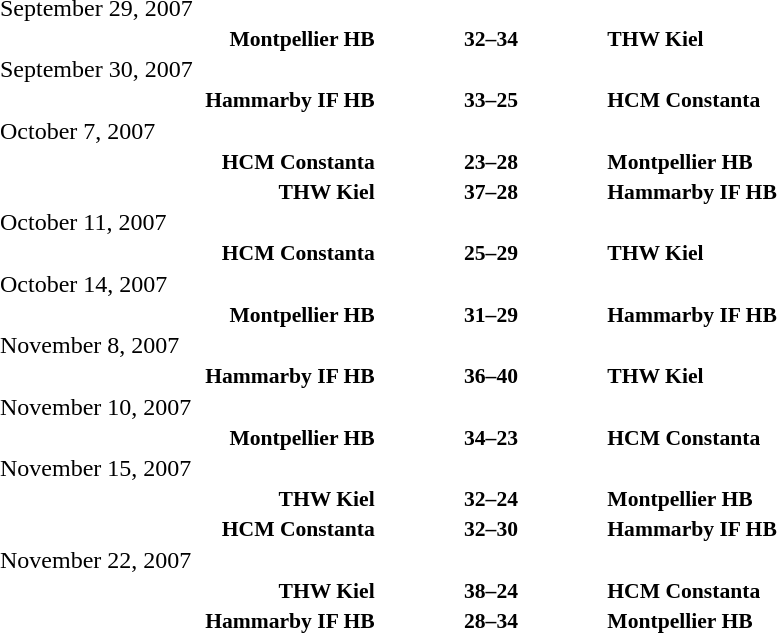<table width=100% cellspacing=1>
<tr>
<th width=20%></th>
<th width=12%></th>
<th width=20%></th>
<th></th>
</tr>
<tr>
<td>September 29, 2007</td>
</tr>
<tr style=font-size:90%>
<td align=right><strong>Montpellier HB</strong></td>
<td align=center><strong>32–34</strong></td>
<td><strong>THW Kiel</strong></td>
</tr>
<tr>
<td>September 30, 2007</td>
</tr>
<tr style=font-size:90%>
<td align=right><strong>Hammarby IF HB</strong></td>
<td align=center><strong>33–25</strong></td>
<td><strong>HCM Constanta</strong></td>
</tr>
<tr>
<td>October 7, 2007</td>
</tr>
<tr style=font-size:90%>
<td align=right><strong>HCM Constanta</strong></td>
<td align=center><strong>23–28</strong></td>
<td><strong>Montpellier HB</strong></td>
</tr>
<tr style=font-size:90%>
<td align=right><strong>THW Kiel</strong></td>
<td align=center><strong>37–28</strong></td>
<td><strong>Hammarby IF HB</strong></td>
</tr>
<tr>
<td>October 11, 2007</td>
</tr>
<tr style=font-size:90%>
<td align=right><strong>HCM Constanta</strong></td>
<td align=center><strong>25–29</strong></td>
<td><strong>THW Kiel</strong></td>
</tr>
<tr>
<td>October 14, 2007</td>
</tr>
<tr style=font-size:90%>
<td align=right><strong>Montpellier HB</strong></td>
<td align=center><strong>31–29</strong></td>
<td><strong>Hammarby IF HB</strong></td>
</tr>
<tr>
<td>November 8, 2007</td>
</tr>
<tr style=font-size:90%>
<td align=right><strong>Hammarby IF HB</strong></td>
<td align=center><strong>36–40</strong></td>
<td><strong>THW Kiel</strong></td>
</tr>
<tr>
<td>November 10, 2007</td>
</tr>
<tr style=font-size:90%>
<td align=right><strong>Montpellier HB</strong></td>
<td align=center><strong>34–23</strong></td>
<td><strong>HCM Constanta</strong></td>
</tr>
<tr>
<td>November 15, 2007</td>
</tr>
<tr style=font-size:90%>
<td align=right><strong>THW Kiel</strong></td>
<td align=center><strong>32–24</strong></td>
<td><strong>Montpellier HB</strong></td>
</tr>
<tr style=font-size:90%>
<td align=right><strong>HCM Constanta</strong></td>
<td align=center><strong>32–30</strong></td>
<td><strong>Hammarby IF HB</strong></td>
</tr>
<tr>
<td>November 22, 2007</td>
</tr>
<tr style=font-size:90%>
<td align=right><strong>THW Kiel</strong></td>
<td align=center><strong>38–24</strong></td>
<td><strong>HCM Constanta</strong></td>
</tr>
<tr style=font-size:90%>
<td align=right><strong>Hammarby IF HB</strong></td>
<td align=center><strong>28–34</strong></td>
<td><strong>Montpellier HB</strong></td>
</tr>
</table>
